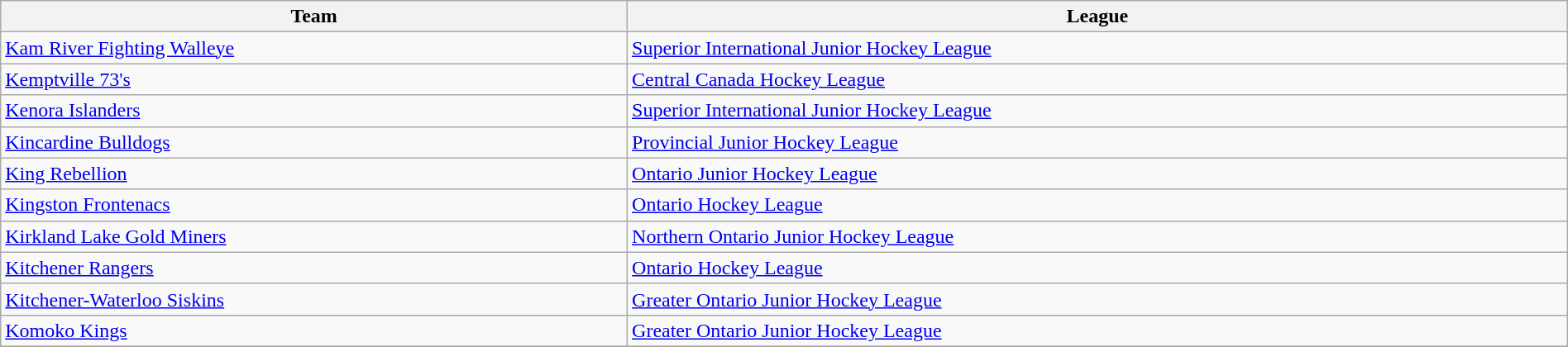<table class="wikitable sortable" width=100%>
<tr>
<th width=40%>Team</th>
<th width=60%>League</th>
</tr>
<tr>
<td><a href='#'>Kam River Fighting Walleye</a></td>
<td><a href='#'>Superior International Junior Hockey League</a></td>
</tr>
<tr>
<td><a href='#'>Kemptville 73's</a></td>
<td><a href='#'>Central Canada Hockey League</a></td>
</tr>
<tr>
<td><a href='#'>Kenora Islanders</a></td>
<td><a href='#'>Superior International Junior Hockey League</a></td>
</tr>
<tr>
<td><a href='#'>Kincardine Bulldogs</a></td>
<td><a href='#'>Provincial Junior Hockey League</a></td>
</tr>
<tr>
<td><a href='#'>King Rebellion</a></td>
<td><a href='#'>Ontario Junior Hockey League</a></td>
</tr>
<tr>
<td><a href='#'>Kingston Frontenacs</a></td>
<td><a href='#'>Ontario Hockey League</a></td>
</tr>
<tr>
<td><a href='#'>Kirkland Lake Gold Miners</a></td>
<td><a href='#'>Northern Ontario Junior Hockey League</a></td>
</tr>
<tr>
<td><a href='#'>Kitchener Rangers</a></td>
<td><a href='#'>Ontario Hockey League</a></td>
</tr>
<tr>
<td><a href='#'>Kitchener-Waterloo Siskins</a></td>
<td><a href='#'>Greater Ontario Junior Hockey League</a></td>
</tr>
<tr>
<td><a href='#'>Komoko Kings</a></td>
<td><a href='#'>Greater Ontario Junior Hockey League</a></td>
</tr>
<tr>
</tr>
</table>
